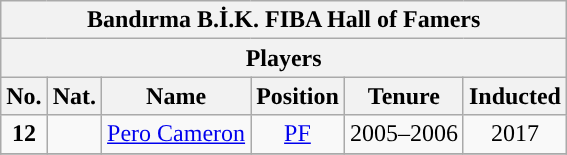<table class="wikitable sortable" style="text-align:center">
<tr>
<th colspan="6">Bandırma B.İ.K. FIBA Hall of Famers</th>
</tr>
<tr>
<th colspan="6">Players</th>
</tr>
<tr>
<th>No.</th>
<th>Nat.</th>
<th>Name</th>
<th>Position</th>
<th>Tenure</th>
<th>Inducted</th>
</tr>
<tr>
<td><strong>12</strong></td>
<td></td>
<td><a href='#'>Pero Cameron</a></td>
<td><a href='#'>PF</a></td>
<td>2005–2006</td>
<td>2017</td>
</tr>
<tr>
</tr>
</table>
